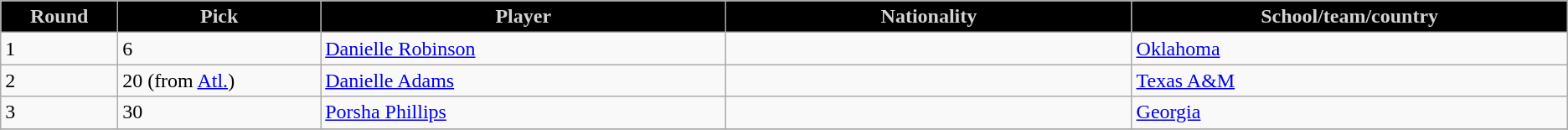<table class="wikitable">
<tr>
<th style="background:#000000; color:#D3D3D3;" width="2%">Round</th>
<th style="background:#000000; color:#D3D3D3;" width="5%">Pick</th>
<th style="background:#000000; color:#D3D3D3;" width="10%">Player</th>
<th style="background:#000000; color:#D3D3D3;" width="10%">Nationality</th>
<th style="background:#000000; color:#D3D3D3;" width="10%">School/team/country</th>
</tr>
<tr>
<td>1</td>
<td>6</td>
<td><a href='#'>Danielle Robinson</a></td>
<td></td>
<td><a href='#'>Oklahoma</a></td>
</tr>
<tr>
<td>2</td>
<td>20 (from <a href='#'>Atl.</a>)</td>
<td><a href='#'>Danielle Adams</a></td>
<td></td>
<td><a href='#'>Texas A&M</a></td>
</tr>
<tr>
<td>3</td>
<td>30</td>
<td><a href='#'>Porsha Phillips</a></td>
<td></td>
<td><a href='#'>Georgia</a></td>
</tr>
<tr>
</tr>
</table>
